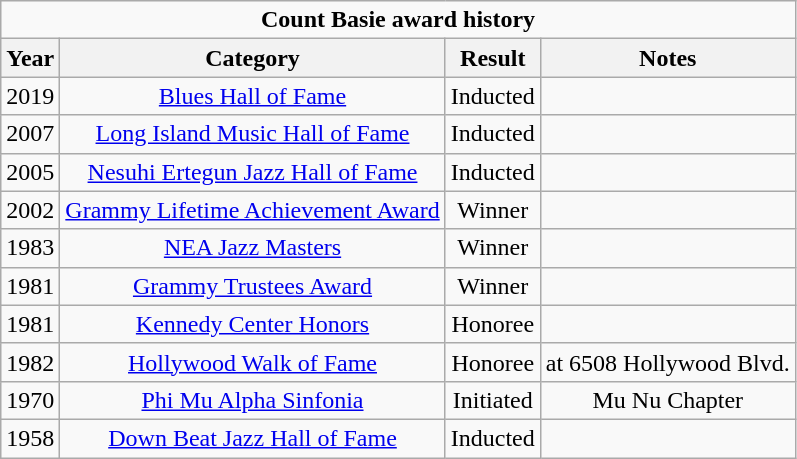<table class=wikitable>
<tr>
<td colspan="5" style="text-align:center;"><strong>Count Basie award history</strong></td>
</tr>
<tr>
<th>Year</th>
<th>Category</th>
<th>Result</th>
<th>Notes</th>
</tr>
<tr align=center>
<td>2019</td>
<td><a href='#'>Blues Hall of Fame</a></td>
<td>Inducted</td>
<td></td>
</tr>
<tr align=center>
<td>2007</td>
<td><a href='#'>Long Island Music Hall of Fame</a></td>
<td>Inducted</td>
<td></td>
</tr>
<tr align=center>
<td>2005</td>
<td><a href='#'>Nesuhi Ertegun Jazz Hall of Fame</a></td>
<td>Inducted</td>
<td></td>
</tr>
<tr align=center>
<td>2002</td>
<td><a href='#'>Grammy Lifetime Achievement Award</a></td>
<td>Winner</td>
<td></td>
</tr>
<tr align=center>
<td>1983</td>
<td><a href='#'>NEA Jazz Masters</a></td>
<td>Winner</td>
<td></td>
</tr>
<tr align=center>
<td>1981</td>
<td><a href='#'>Grammy Trustees Award</a></td>
<td>Winner</td>
<td></td>
</tr>
<tr align=center>
<td>1981</td>
<td><a href='#'>Kennedy Center Honors</a></td>
<td>Honoree</td>
<td></td>
</tr>
<tr align=center>
<td>1982</td>
<td><a href='#'>Hollywood Walk of Fame</a></td>
<td>Honoree</td>
<td>at 6508 Hollywood Blvd.</td>
</tr>
<tr align=center>
<td>1970</td>
<td><a href='#'>Phi Mu Alpha Sinfonia</a></td>
<td>Initiated</td>
<td>Mu Nu Chapter</td>
</tr>
<tr align=center>
<td>1958</td>
<td><a href='#'>Down Beat Jazz Hall of Fame</a></td>
<td>Inducted</td>
<td></td>
</tr>
</table>
